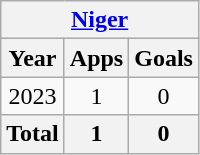<table class=wikitable style=text-align:center>
<tr>
<th colspan=4><a href='#'>Niger</a></th>
</tr>
<tr>
<th>Year</th>
<th>Apps</th>
<th>Goals</th>
</tr>
<tr>
<td>2023</td>
<td>1</td>
<td>0</td>
</tr>
<tr>
<th colspan=1>Total</th>
<th>1</th>
<th>0</th>
</tr>
</table>
